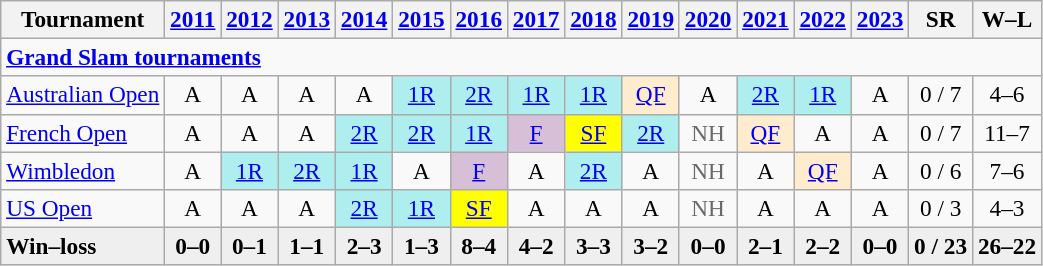<table class=wikitable style=text-align:center;font-size:97%>
<tr>
<th>Tournament</th>
<th><a href='#'>2011</a></th>
<th><a href='#'>2012</a></th>
<th><a href='#'>2013</a></th>
<th><a href='#'>2014</a></th>
<th><a href='#'>2015</a></th>
<th><a href='#'>2016</a></th>
<th><a href='#'>2017</a></th>
<th><a href='#'>2018</a></th>
<th><a href='#'>2019</a></th>
<th><a href='#'>2020</a></th>
<th><a href='#'>2021</a></th>
<th><a href='#'>2022</a></th>
<th><a href='#'>2023</a></th>
<th>SR</th>
<th>W–L</th>
</tr>
<tr>
<td colspan=16 style="text-align:left"><a href='#'><strong>Grand Slam tournaments</strong></a></td>
</tr>
<tr>
<td align=left><a href='#'>Australian Open</a></td>
<td>A</td>
<td>A</td>
<td>A</td>
<td>A</td>
<td bgcolor=afeeee><a href='#'>1R</a></td>
<td bgcolor=afeeee><a href='#'>2R</a></td>
<td bgcolor=afeeee><a href='#'>1R</a></td>
<td bgcolor=afeeee><a href='#'>1R</a></td>
<td bgcolor=ffebcd><a href='#'>QF</a></td>
<td>A</td>
<td bgcolor=afeeee><a href='#'>2R</a></td>
<td bgcolor=afeeee><a href='#'>1R</a></td>
<td>A</td>
<td>0 / 7</td>
<td>4–6</td>
</tr>
<tr>
<td align=left><a href='#'>French Open</a></td>
<td>A</td>
<td>A</td>
<td>A</td>
<td bgcolor=afeeee><a href='#'>2R</a></td>
<td bgcolor=afeeee><a href='#'>2R</a></td>
<td bgcolor=afeeee><a href='#'>1R</a></td>
<td style="background:thistle;"><a href='#'>F</a></td>
<td style="background:yellow;"><a href='#'>SF</a></td>
<td bgcolor=afeeee><a href='#'>2R</a></td>
<td style="color:dimGrey;">NH</td>
<td bgcolor=ffebcd><a href='#'>QF</a></td>
<td>A</td>
<td>A</td>
<td>0 / 7</td>
<td>11–7</td>
</tr>
<tr>
<td align=left><a href='#'>Wimbledon</a></td>
<td>A</td>
<td bgcolor=afeeee><a href='#'>1R</a></td>
<td bgcolor=afeeee><a href='#'>2R</a></td>
<td bgcolor=afeeee><a href='#'>1R</a></td>
<td>A</td>
<td style="background:thistle;"><a href='#'>F</a></td>
<td>A</td>
<td bgcolor=afeeee><a href='#'>2R</a></td>
<td>A</td>
<td style="color:dimGrey;">NH</td>
<td>A</td>
<td bgcolor=ffebcd><a href='#'>QF</a></td>
<td>A</td>
<td>0 / 6</td>
<td>7–6</td>
</tr>
<tr>
<td align=left><a href='#'>US Open</a></td>
<td>A</td>
<td>A</td>
<td>A</td>
<td bgcolor=afeeee><a href='#'>2R</a></td>
<td bgcolor=afeeee><a href='#'>1R</a></td>
<td style="background:yellow;"><a href='#'>SF</a></td>
<td>A</td>
<td>A</td>
<td>A</td>
<td style="color:dimGrey;">NH</td>
<td>A</td>
<td>A</td>
<td>A</td>
<td>0 / 3</td>
<td>4–3</td>
</tr>
<tr style=font-weight:bold;background:#efefef>
<td style=text-align:left>Win–loss</td>
<td>0–0</td>
<td>0–1</td>
<td>1–1</td>
<td>2–3</td>
<td>1–3</td>
<td>8–4</td>
<td>4–2</td>
<td>3–3</td>
<td>3–2</td>
<td>0–0</td>
<td>2–1</td>
<td>2–2</td>
<td>0–0</td>
<td>0 / 23</td>
<td>26–22</td>
</tr>
</table>
